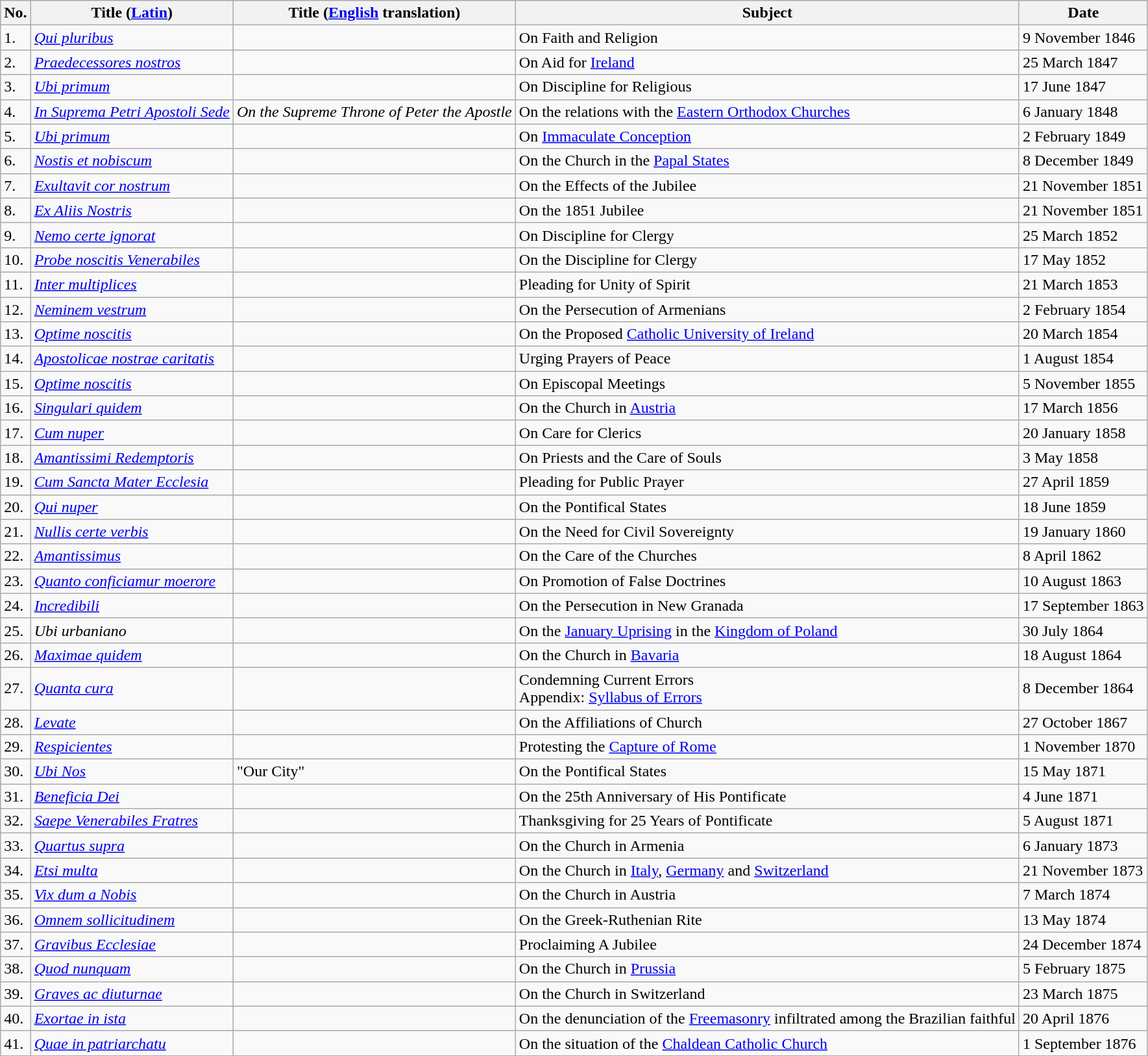<table class="wikitable">
<tr>
<th>No.</th>
<th>Title (<a href='#'>Latin</a>)</th>
<th>Title (<a href='#'>English</a> translation)</th>
<th>Subject</th>
<th>Date</th>
</tr>
<tr>
<td>1.</td>
<td><em><a href='#'>Qui pluribus</a></em></td>
<td></td>
<td>On Faith and Religion</td>
<td>9 November 1846</td>
</tr>
<tr>
<td>2.</td>
<td><em><a href='#'>Praedecessores nostros</a></em></td>
<td></td>
<td>On Aid for <a href='#'>Ireland</a></td>
<td>25 March 1847</td>
</tr>
<tr>
<td>3.</td>
<td><em><a href='#'>Ubi primum</a></em></td>
<td></td>
<td>On Discipline for Religious</td>
<td>17 June 1847</td>
</tr>
<tr>
<td>4.</td>
<td><em><a href='#'>In Suprema Petri Apostoli Sede</a></em></td>
<td><em>On the Supreme Throne of Peter the Apostle</em></td>
<td>On the relations with the <a href='#'>Eastern Orthodox Churches</a></td>
<td>6 January 1848</td>
</tr>
<tr>
<td>5.</td>
<td><em><a href='#'>Ubi primum</a></em></td>
<td></td>
<td>On <a href='#'>Immaculate Conception</a></td>
<td>2 February 1849</td>
</tr>
<tr>
<td>6.</td>
<td><em><a href='#'>Nostis et nobiscum</a></em></td>
<td></td>
<td>On the Church in the <a href='#'>Papal States</a></td>
<td>8 December 1849</td>
</tr>
<tr>
<td>7.</td>
<td><em><a href='#'>Exultavit cor nostrum</a></em></td>
<td></td>
<td>On the Effects of the Jubilee</td>
<td>21 November 1851</td>
</tr>
<tr>
<td>8.</td>
<td><em><a href='#'>Ex Aliis Nostris</a></em></td>
<td></td>
<td>On the 1851 Jubilee</td>
<td>21 November 1851</td>
</tr>
<tr>
<td>9.</td>
<td><em><a href='#'>Nemo certe ignorat</a></em></td>
<td></td>
<td>On Discipline for Clergy</td>
<td>25 March 1852</td>
</tr>
<tr>
<td>10.</td>
<td><em><a href='#'>Probe noscitis Venerabiles</a></em></td>
<td></td>
<td>On the Discipline for Clergy</td>
<td>17 May 1852</td>
</tr>
<tr>
<td>11.</td>
<td><em><a href='#'>Inter multiplices</a></em></td>
<td></td>
<td>Pleading for Unity of Spirit</td>
<td>21 March 1853</td>
</tr>
<tr>
<td>12.</td>
<td><em><a href='#'>Neminem vestrum</a></em></td>
<td></td>
<td>On the Persecution of Armenians</td>
<td>2 February 1854</td>
</tr>
<tr>
<td>13.</td>
<td><em><a href='#'>Optime noscitis</a></em></td>
<td></td>
<td>On the Proposed <a href='#'>Catholic University of Ireland</a></td>
<td>20 March 1854</td>
</tr>
<tr>
<td>14.</td>
<td><em><a href='#'>Apostolicae nostrae caritatis</a></em></td>
<td></td>
<td>Urging Prayers of Peace</td>
<td>1 August 1854</td>
</tr>
<tr>
<td>15.</td>
<td><em><a href='#'>Optime noscitis</a></em></td>
<td></td>
<td>On Episcopal Meetings</td>
<td>5 November 1855</td>
</tr>
<tr>
<td>16.</td>
<td><em><a href='#'>Singulari quidem</a></em></td>
<td></td>
<td>On the Church in <a href='#'>Austria</a></td>
<td>17 March 1856</td>
</tr>
<tr>
<td>17.</td>
<td><em><a href='#'>Cum nuper</a></em></td>
<td></td>
<td>On Care for Clerics</td>
<td>20 January 1858</td>
</tr>
<tr>
<td>18.</td>
<td><em><a href='#'>Amantissimi Redemptoris</a></em></td>
<td></td>
<td>On Priests and the Care of Souls</td>
<td>3 May 1858</td>
</tr>
<tr>
<td>19.</td>
<td><em><a href='#'>Cum Sancta Mater Ecclesia</a></em></td>
<td></td>
<td>Pleading for Public Prayer</td>
<td>27 April 1859</td>
</tr>
<tr>
<td>20.</td>
<td><em><a href='#'>Qui nuper</a></em></td>
<td></td>
<td>On the Pontifical States</td>
<td>18 June 1859</td>
</tr>
<tr>
<td>21.</td>
<td><em><a href='#'>Nullis certe verbis</a></em></td>
<td></td>
<td>On the Need for Civil Sovereignty</td>
<td>19 January 1860</td>
</tr>
<tr>
<td>22.</td>
<td><em><a href='#'>Amantissimus</a></em></td>
<td></td>
<td>On the Care of the Churches</td>
<td>8 April 1862</td>
</tr>
<tr>
<td>23.</td>
<td><em><a href='#'>Quanto conficiamur moerore</a></em></td>
<td></td>
<td>On Promotion of False Doctrines</td>
<td>10 August 1863</td>
</tr>
<tr>
<td>24.</td>
<td><em><a href='#'>Incredibili</a></em></td>
<td></td>
<td>On the Persecution in New Granada</td>
<td>17 September 1863</td>
</tr>
<tr>
<td>25.</td>
<td><em>Ubi urbaniano</em></td>
<td></td>
<td>On the <a href='#'>January Uprising</a> in the <a href='#'>Kingdom of Poland</a></td>
<td>30 July 1864</td>
</tr>
<tr>
<td>26.</td>
<td><em><a href='#'>Maximae quidem</a></em></td>
<td></td>
<td>On the Church in <a href='#'>Bavaria</a></td>
<td>18 August 1864</td>
</tr>
<tr>
<td>27.</td>
<td><em><a href='#'>Quanta cura</a></em></td>
<td></td>
<td>Condemning Current Errors<br>Appendix: <a href='#'>Syllabus of Errors</a></td>
<td>8 December 1864</td>
</tr>
<tr>
<td>28.</td>
<td><em><a href='#'>Levate</a></em></td>
<td></td>
<td>On the Affiliations of Church</td>
<td>27 October 1867</td>
</tr>
<tr>
<td>29.</td>
<td><em><a href='#'>Respicientes</a></em></td>
<td></td>
<td>Protesting the <a href='#'>Capture of Rome</a></td>
<td>1 November 1870</td>
</tr>
<tr>
<td>30.</td>
<td><em><a href='#'>Ubi Nos</a></em></td>
<td>"Our City"</td>
<td>On the Pontifical States</td>
<td>15 May 1871</td>
</tr>
<tr>
<td>31.</td>
<td><em><a href='#'>Beneficia Dei</a></em></td>
<td></td>
<td>On the 25th Anniversary of His Pontificate</td>
<td>4 June 1871</td>
</tr>
<tr>
<td>32.</td>
<td><em><a href='#'>Saepe Venerabiles Fratres</a></em></td>
<td></td>
<td>Thanksgiving for 25 Years of Pontificate</td>
<td>5 August 1871</td>
</tr>
<tr>
<td>33.</td>
<td><em><a href='#'>Quartus supra</a></em></td>
<td></td>
<td>On the Church in Armenia</td>
<td>6 January 1873</td>
</tr>
<tr>
<td>34.</td>
<td><em><a href='#'>Etsi multa</a></em></td>
<td></td>
<td>On the Church in <a href='#'>Italy</a>, <a href='#'>Germany</a> and <a href='#'>Switzerland</a></td>
<td>21 November 1873</td>
</tr>
<tr>
<td>35.</td>
<td><em><a href='#'>Vix dum a Nobis</a></em></td>
<td></td>
<td>On the Church in Austria</td>
<td>7 March 1874</td>
</tr>
<tr>
<td>36.</td>
<td><em><a href='#'>Omnem sollicitudinem</a></em></td>
<td></td>
<td>On the Greek-Ruthenian Rite</td>
<td>13 May 1874</td>
</tr>
<tr>
<td>37.</td>
<td><em><a href='#'>Gravibus Ecclesiae</a></em></td>
<td></td>
<td>Proclaiming A Jubilee</td>
<td>24 December 1874</td>
</tr>
<tr>
<td>38.</td>
<td><em><a href='#'>Quod nunquam</a></em></td>
<td></td>
<td>On the Church in <a href='#'>Prussia</a></td>
<td>5 February 1875</td>
</tr>
<tr>
<td>39.</td>
<td><em><a href='#'>Graves ac diuturnae</a></em></td>
<td></td>
<td>On the Church in Switzerland</td>
<td>23 March 1875</td>
</tr>
<tr>
<td>40.</td>
<td><em><a href='#'>Exortae in ista</a></em></td>
<td></td>
<td>On the denunciation of the <a href='#'>Freemasonry</a> infiltrated among the Brazilian faithful</td>
<td>20 April 1876</td>
</tr>
<tr>
<td>41.</td>
<td><em><a href='#'>Quae in patriarchatu</a></em></td>
<td></td>
<td>On the situation of the <a href='#'>Chaldean Catholic Church</a></td>
<td>1 September 1876</td>
</tr>
</table>
